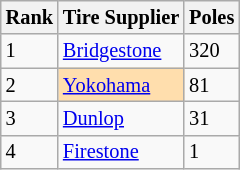<table class="wikitable sortable mw-collapsible mw-collapsed" style="font-size:85%;">
<tr>
<th>Rank</th>
<th>Tire Supplier</th>
<th>Poles</th>
</tr>
<tr>
<td>1</td>
<td> <a href='#'>Bridgestone</a></td>
<td>320</td>
</tr>
<tr>
<td>2</td>
<td style="background:NavajoWhite;"> <a href='#'>Yokohama</a></td>
<td>81</td>
</tr>
<tr>
<td>3</td>
<td> <a href='#'>Dunlop</a></td>
<td>31</td>
</tr>
<tr>
<td>4</td>
<td> <a href='#'>Firestone</a></td>
<td>1</td>
</tr>
</table>
